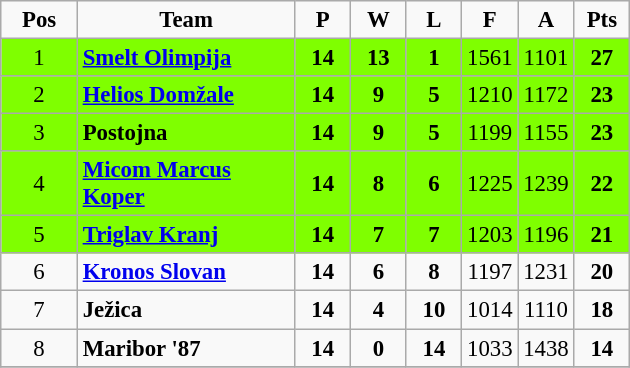<table class="wikitable sortable" style="text-align: center; font-size:95%">
<tr>
<td width="44"><strong>Pos</strong></td>
<td width="138"><strong>Team</strong></td>
<td width="30"><strong>P</strong></td>
<td width="30"><strong>W</strong></td>
<td width="30"><strong>L</strong></td>
<td width="30"><strong>F</strong></td>
<td width="30"><strong>A</strong></td>
<td width="30"><strong>Pts</strong></td>
</tr>
<tr bgcolor="7fff00">
<td>1</td>
<td align="left"><strong><a href='#'>Smelt Olimpija</a></strong></td>
<td><strong>14</strong></td>
<td><strong>13</strong></td>
<td><strong>1</strong></td>
<td>1561</td>
<td>1101</td>
<td><strong>27</strong></td>
</tr>
<tr bgcolor="7fff00">
<td>2</td>
<td align="left"><strong><a href='#'>Helios Domžale</a></strong></td>
<td><strong>14</strong></td>
<td><strong>9</strong></td>
<td><strong>5</strong></td>
<td>1210</td>
<td>1172</td>
<td><strong>23</strong></td>
</tr>
<tr bgcolor="7fff00">
<td>3</td>
<td align="left"><strong>Postojna</strong></td>
<td><strong>14</strong></td>
<td><strong>9</strong></td>
<td><strong>5</strong></td>
<td>1199</td>
<td>1155</td>
<td><strong>23</strong></td>
</tr>
<tr bgcolor="7fff00">
<td>4</td>
<td align="left"><strong><a href='#'>Micom Marcus Koper</a></strong></td>
<td><strong>14</strong></td>
<td><strong>8</strong></td>
<td><strong>6</strong></td>
<td>1225</td>
<td>1239</td>
<td><strong>22</strong></td>
</tr>
<tr bgcolor="7fff00">
<td>5</td>
<td align="left"><strong><a href='#'>Triglav Kranj</a></strong></td>
<td><strong>14</strong></td>
<td><strong>7</strong></td>
<td><strong>7</strong></td>
<td>1203</td>
<td>1196</td>
<td><strong>21</strong></td>
</tr>
<tr>
<td>6</td>
<td align="left"><strong><a href='#'>Kronos Slovan</a></strong></td>
<td><strong>14</strong></td>
<td><strong>6</strong></td>
<td><strong>8</strong></td>
<td>1197</td>
<td>1231</td>
<td><strong>20</strong></td>
</tr>
<tr>
<td>7</td>
<td align="left"><strong>Ježica</strong></td>
<td><strong>14</strong></td>
<td><strong>4</strong></td>
<td><strong>10</strong></td>
<td>1014</td>
<td>1110</td>
<td><strong>18</strong></td>
</tr>
<tr>
<td>8</td>
<td align="left"><strong>Maribor '87</strong></td>
<td><strong>14</strong></td>
<td><strong>0</strong></td>
<td><strong>14</strong></td>
<td>1033</td>
<td>1438</td>
<td><strong>14</strong></td>
</tr>
<tr>
</tr>
</table>
